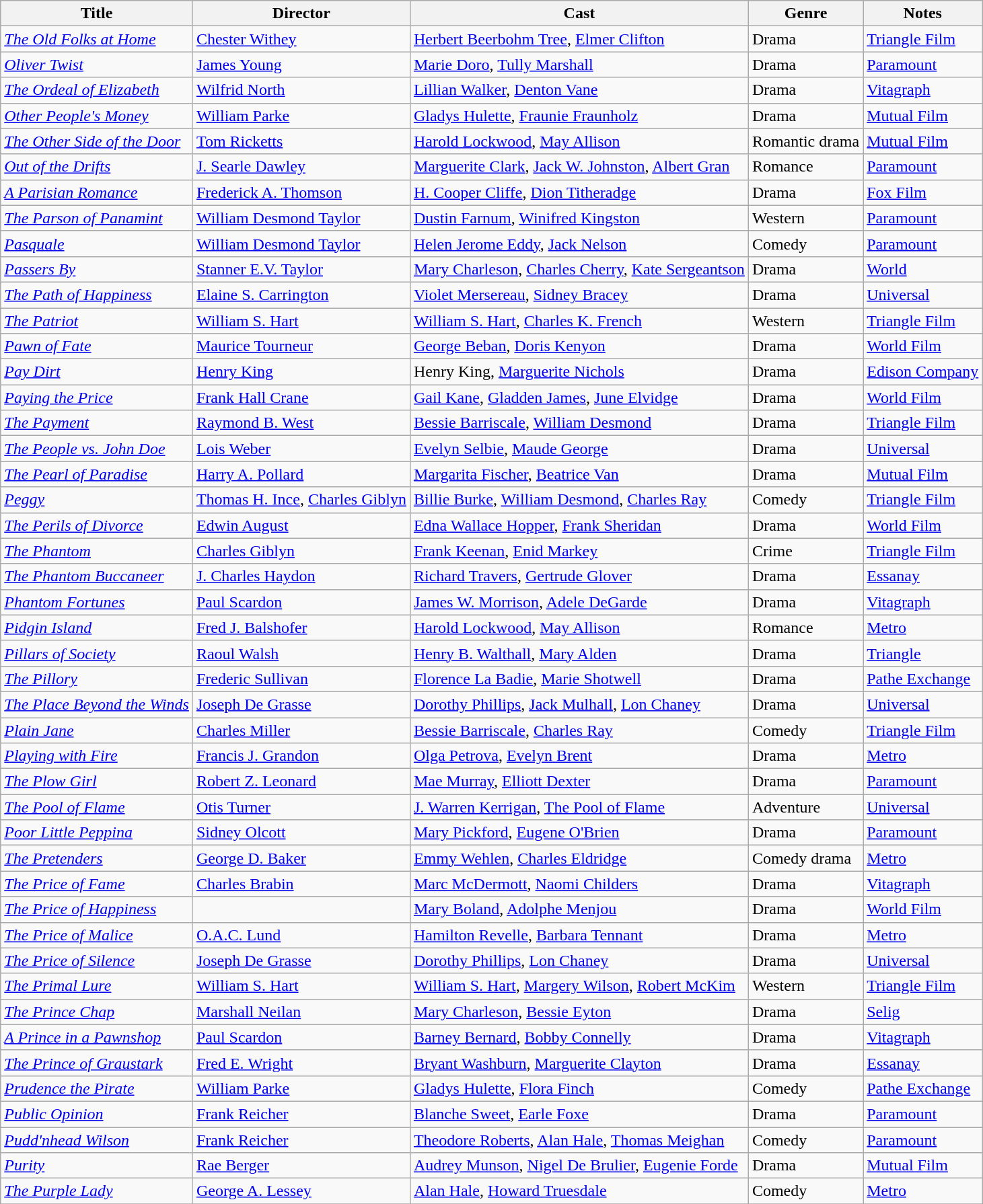<table class="wikitable">
<tr>
<th>Title</th>
<th>Director</th>
<th>Cast</th>
<th>Genre</th>
<th>Notes</th>
</tr>
<tr>
<td><em><a href='#'>The Old Folks at Home</a></em></td>
<td><a href='#'>Chester Withey</a></td>
<td><a href='#'>Herbert Beerbohm Tree</a>, <a href='#'>Elmer Clifton</a></td>
<td>Drama</td>
<td><a href='#'>Triangle Film</a></td>
</tr>
<tr>
<td><em><a href='#'>Oliver Twist</a></em></td>
<td><a href='#'>James Young</a></td>
<td><a href='#'>Marie Doro</a>, <a href='#'>Tully Marshall</a></td>
<td>Drama</td>
<td><a href='#'>Paramount</a></td>
</tr>
<tr>
<td><em><a href='#'>The Ordeal of Elizabeth</a></em></td>
<td><a href='#'>Wilfrid North</a></td>
<td><a href='#'>Lillian Walker</a>, <a href='#'>Denton Vane</a></td>
<td>Drama</td>
<td><a href='#'>Vitagraph</a></td>
</tr>
<tr>
<td><em><a href='#'>Other People's Money</a></em></td>
<td><a href='#'>William Parke</a></td>
<td><a href='#'>Gladys Hulette</a>, <a href='#'>Fraunie Fraunholz</a></td>
<td>Drama</td>
<td><a href='#'>Mutual Film</a></td>
</tr>
<tr>
<td><em><a href='#'>The Other Side of the Door</a></em></td>
<td><a href='#'>Tom Ricketts</a></td>
<td><a href='#'>Harold Lockwood</a>, <a href='#'>May Allison</a></td>
<td>Romantic drama</td>
<td><a href='#'>Mutual Film</a></td>
</tr>
<tr>
<td><em><a href='#'>Out of the Drifts</a></em></td>
<td><a href='#'>J. Searle Dawley</a></td>
<td><a href='#'>Marguerite Clark</a>, <a href='#'>Jack W. Johnston</a>, <a href='#'>Albert Gran</a></td>
<td>Romance</td>
<td><a href='#'>Paramount</a></td>
</tr>
<tr>
<td><em><a href='#'>A Parisian Romance</a></em></td>
<td><a href='#'>Frederick A. Thomson</a></td>
<td><a href='#'>H. Cooper Cliffe</a>, <a href='#'>Dion Titheradge</a></td>
<td>Drama</td>
<td><a href='#'>Fox Film</a></td>
</tr>
<tr>
<td><em><a href='#'>The Parson of Panamint</a></em></td>
<td><a href='#'>William Desmond Taylor</a></td>
<td><a href='#'>Dustin Farnum</a>, <a href='#'>Winifred Kingston</a></td>
<td>Western</td>
<td><a href='#'>Paramount</a></td>
</tr>
<tr>
<td><em><a href='#'>Pasquale</a></em></td>
<td><a href='#'>William Desmond Taylor</a></td>
<td><a href='#'>Helen Jerome Eddy</a>, <a href='#'>Jack Nelson</a></td>
<td>Comedy</td>
<td><a href='#'>Paramount</a></td>
</tr>
<tr>
<td><em><a href='#'>Passers By</a></em></td>
<td><a href='#'>Stanner E.V. Taylor</a></td>
<td><a href='#'>Mary Charleson</a>, <a href='#'>Charles Cherry</a>, <a href='#'>Kate Sergeantson</a></td>
<td>Drama</td>
<td><a href='#'>World</a></td>
</tr>
<tr>
<td><em><a href='#'>The Path of Happiness</a></em></td>
<td><a href='#'>Elaine S. Carrington</a></td>
<td><a href='#'>Violet Mersereau</a>, <a href='#'>Sidney Bracey</a></td>
<td>Drama</td>
<td><a href='#'>Universal</a></td>
</tr>
<tr>
<td><em><a href='#'>The Patriot</a></em></td>
<td><a href='#'>William S. Hart</a></td>
<td><a href='#'>William S. Hart</a>, <a href='#'>Charles K. French</a></td>
<td>Western</td>
<td><a href='#'>Triangle Film</a></td>
</tr>
<tr>
<td><em><a href='#'>Pawn of Fate</a></em></td>
<td><a href='#'>Maurice Tourneur</a></td>
<td><a href='#'>George Beban</a>, <a href='#'>Doris Kenyon</a></td>
<td>Drama</td>
<td><a href='#'>World Film</a></td>
</tr>
<tr>
<td><em><a href='#'>Pay Dirt</a></em></td>
<td><a href='#'>Henry King</a></td>
<td>Henry King, <a href='#'>Marguerite Nichols</a></td>
<td>Drama</td>
<td><a href='#'>Edison Company</a></td>
</tr>
<tr>
<td><em><a href='#'>Paying the Price</a></em></td>
<td><a href='#'>Frank Hall Crane</a></td>
<td><a href='#'>Gail Kane</a>, <a href='#'>Gladden James</a>, <a href='#'>June Elvidge</a></td>
<td>Drama</td>
<td><a href='#'>World Film</a></td>
</tr>
<tr>
<td><em><a href='#'>The Payment</a></em></td>
<td><a href='#'>Raymond B. West</a></td>
<td><a href='#'>Bessie Barriscale</a>, <a href='#'>William Desmond</a></td>
<td>Drama</td>
<td><a href='#'>Triangle Film</a></td>
</tr>
<tr>
<td><em><a href='#'>The People vs. John Doe</a></em></td>
<td><a href='#'>Lois Weber</a></td>
<td><a href='#'>Evelyn Selbie</a>, <a href='#'>Maude George</a></td>
<td>Drama</td>
<td><a href='#'>Universal</a></td>
</tr>
<tr>
<td><em><a href='#'>The Pearl of Paradise</a></em></td>
<td><a href='#'>Harry A. Pollard</a></td>
<td><a href='#'>Margarita Fischer</a>, <a href='#'>Beatrice Van</a></td>
<td>Drama</td>
<td><a href='#'>Mutual Film</a></td>
</tr>
<tr>
<td><em><a href='#'>Peggy</a></em></td>
<td><a href='#'>Thomas H. Ince</a>, <a href='#'>Charles Giblyn</a></td>
<td><a href='#'>Billie Burke</a>, <a href='#'>William Desmond</a>, <a href='#'>Charles Ray</a></td>
<td>Comedy</td>
<td><a href='#'>Triangle Film</a></td>
</tr>
<tr>
<td><em><a href='#'>The Perils of Divorce</a></em></td>
<td><a href='#'>Edwin August</a></td>
<td><a href='#'>Edna Wallace Hopper</a>, <a href='#'>Frank Sheridan</a></td>
<td>Drama</td>
<td><a href='#'>World Film</a></td>
</tr>
<tr>
<td><em><a href='#'>The Phantom</a></em></td>
<td><a href='#'>Charles Giblyn</a></td>
<td><a href='#'>Frank Keenan</a>, <a href='#'>Enid Markey</a></td>
<td>Crime</td>
<td><a href='#'>Triangle Film</a></td>
</tr>
<tr>
<td><em><a href='#'>The Phantom Buccaneer</a></em></td>
<td><a href='#'>J. Charles Haydon</a></td>
<td><a href='#'>Richard Travers</a>, <a href='#'>Gertrude Glover</a></td>
<td>Drama</td>
<td><a href='#'>Essanay</a></td>
</tr>
<tr>
<td><em><a href='#'>Phantom Fortunes</a></em></td>
<td><a href='#'>Paul Scardon</a></td>
<td><a href='#'>James W. Morrison</a>, <a href='#'>Adele DeGarde</a></td>
<td>Drama</td>
<td><a href='#'>Vitagraph</a></td>
</tr>
<tr>
<td><em><a href='#'>Pidgin Island</a></em></td>
<td><a href='#'>Fred J. Balshofer</a></td>
<td><a href='#'>Harold Lockwood</a>, <a href='#'>May Allison</a></td>
<td>Romance</td>
<td><a href='#'>Metro</a></td>
</tr>
<tr>
<td><em><a href='#'>Pillars of Society</a></em></td>
<td><a href='#'>Raoul Walsh</a></td>
<td><a href='#'>Henry B. Walthall</a>, <a href='#'>Mary Alden</a></td>
<td>Drama</td>
<td><a href='#'>Triangle</a></td>
</tr>
<tr>
<td><em><a href='#'>The Pillory</a></em></td>
<td><a href='#'>Frederic Sullivan</a></td>
<td><a href='#'>Florence La Badie</a>, <a href='#'>Marie Shotwell</a></td>
<td>Drama</td>
<td><a href='#'>Pathe Exchange</a></td>
</tr>
<tr>
<td><em><a href='#'>The Place Beyond the Winds</a></em></td>
<td><a href='#'>Joseph De Grasse</a></td>
<td><a href='#'>Dorothy Phillips</a>, <a href='#'>Jack Mulhall</a>, <a href='#'>Lon Chaney</a></td>
<td>Drama</td>
<td><a href='#'>Universal</a></td>
</tr>
<tr>
<td><em><a href='#'>Plain Jane</a></em></td>
<td><a href='#'>Charles Miller</a></td>
<td><a href='#'>Bessie Barriscale</a>, <a href='#'>Charles Ray</a></td>
<td>Comedy</td>
<td><a href='#'>Triangle Film</a></td>
</tr>
<tr>
<td><em><a href='#'>Playing with Fire</a></em></td>
<td><a href='#'>Francis J. Grandon</a></td>
<td><a href='#'>Olga Petrova</a>, <a href='#'>Evelyn Brent</a></td>
<td>Drama</td>
<td><a href='#'>Metro</a></td>
</tr>
<tr>
<td><em><a href='#'>The Plow Girl</a></em></td>
<td><a href='#'>Robert Z. Leonard</a></td>
<td><a href='#'>Mae Murray</a>, <a href='#'>Elliott Dexter</a></td>
<td>Drama</td>
<td><a href='#'>Paramount</a></td>
</tr>
<tr>
<td><em><a href='#'>The Pool of Flame</a></em></td>
<td><a href='#'>Otis Turner</a></td>
<td><a href='#'>J. Warren Kerrigan</a>, <a href='#'>The Pool of Flame</a></td>
<td>Adventure</td>
<td><a href='#'>Universal</a></td>
</tr>
<tr>
<td><em><a href='#'>Poor Little Peppina</a></em></td>
<td><a href='#'>Sidney Olcott</a></td>
<td><a href='#'>Mary Pickford</a>, <a href='#'>Eugene O'Brien</a></td>
<td>Drama</td>
<td><a href='#'>Paramount</a></td>
</tr>
<tr>
<td><em><a href='#'>The Pretenders</a></em></td>
<td><a href='#'>George D. Baker</a></td>
<td><a href='#'>Emmy Wehlen</a>, <a href='#'>Charles Eldridge</a></td>
<td>Comedy drama</td>
<td><a href='#'>Metro</a></td>
</tr>
<tr>
<td><em><a href='#'>The Price of Fame</a></em></td>
<td><a href='#'>Charles Brabin</a></td>
<td><a href='#'>Marc McDermott</a>, <a href='#'>Naomi Childers</a></td>
<td>Drama</td>
<td><a href='#'>Vitagraph</a></td>
</tr>
<tr>
<td><em><a href='#'>The Price of Happiness</a></em></td>
<td></td>
<td><a href='#'>Mary Boland</a>, <a href='#'>Adolphe Menjou</a></td>
<td>Drama</td>
<td><a href='#'>World Film</a></td>
</tr>
<tr>
<td><em><a href='#'>The Price of Malice</a></em></td>
<td><a href='#'>O.A.C. Lund</a></td>
<td><a href='#'>Hamilton Revelle</a>, <a href='#'>Barbara Tennant</a></td>
<td>Drama</td>
<td><a href='#'>Metro</a></td>
</tr>
<tr>
<td><em><a href='#'>The Price of Silence</a></em></td>
<td><a href='#'>Joseph De Grasse</a></td>
<td><a href='#'>Dorothy Phillips</a>, <a href='#'>Lon Chaney</a></td>
<td>Drama</td>
<td><a href='#'>Universal</a></td>
</tr>
<tr>
<td><em><a href='#'>The Primal Lure</a></em></td>
<td><a href='#'>William S. Hart</a></td>
<td><a href='#'>William S. Hart</a>, <a href='#'>Margery Wilson</a>, <a href='#'>Robert McKim</a></td>
<td>Western</td>
<td><a href='#'>Triangle Film</a></td>
</tr>
<tr>
<td><em><a href='#'>The Prince Chap</a></em></td>
<td><a href='#'>Marshall Neilan</a></td>
<td><a href='#'>Mary Charleson</a>, <a href='#'>Bessie Eyton</a></td>
<td>Drama</td>
<td><a href='#'>Selig</a></td>
</tr>
<tr>
<td><em><a href='#'>A Prince in a Pawnshop</a></em></td>
<td><a href='#'>Paul Scardon</a></td>
<td><a href='#'>Barney Bernard</a>, <a href='#'>Bobby Connelly</a></td>
<td>Drama</td>
<td><a href='#'>Vitagraph</a></td>
</tr>
<tr>
<td><em><a href='#'>The Prince of Graustark</a></em></td>
<td><a href='#'>Fred E. Wright</a></td>
<td><a href='#'>Bryant Washburn</a>, <a href='#'>Marguerite Clayton</a></td>
<td>Drama</td>
<td><a href='#'>Essanay</a></td>
</tr>
<tr>
<td><em><a href='#'>Prudence the Pirate</a></em></td>
<td><a href='#'>William Parke</a></td>
<td><a href='#'>Gladys Hulette</a>, <a href='#'>Flora Finch</a></td>
<td>Comedy</td>
<td><a href='#'>Pathe Exchange</a></td>
</tr>
<tr>
<td><em><a href='#'>Public Opinion</a></em></td>
<td><a href='#'>Frank Reicher</a></td>
<td><a href='#'>Blanche Sweet</a>, <a href='#'>Earle Foxe</a></td>
<td>Drama</td>
<td><a href='#'>Paramount</a></td>
</tr>
<tr>
<td><em><a href='#'>Pudd'nhead Wilson</a></em></td>
<td><a href='#'>Frank Reicher</a></td>
<td><a href='#'>Theodore Roberts</a>, <a href='#'>Alan Hale</a>, <a href='#'>Thomas Meighan</a></td>
<td>Comedy</td>
<td><a href='#'>Paramount</a></td>
</tr>
<tr>
<td><em><a href='#'>Purity</a></em></td>
<td><a href='#'>Rae Berger</a></td>
<td><a href='#'>Audrey Munson</a>, <a href='#'>Nigel De Brulier</a>, <a href='#'>Eugenie Forde</a></td>
<td>Drama</td>
<td><a href='#'>Mutual Film</a></td>
</tr>
<tr>
<td><em><a href='#'>The Purple Lady</a></em></td>
<td><a href='#'>George A. Lessey</a></td>
<td><a href='#'>Alan Hale</a>, <a href='#'>Howard Truesdale</a></td>
<td>Comedy</td>
<td><a href='#'>Metro</a></td>
</tr>
<tr>
</tr>
</table>
